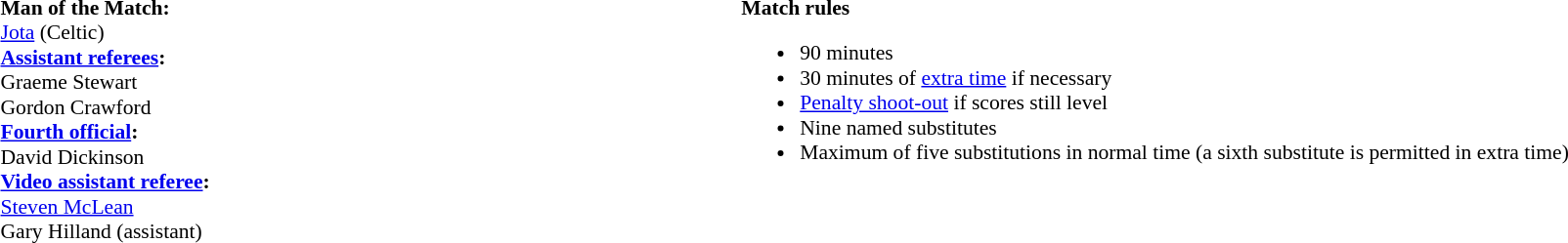<table style="width:100%; font-size:90%;">
<tr>
<td style="width:40%; vertical-align:top;"><br><strong>Man of the Match:</strong>
<br><a href='#'>Jota</a> (Celtic)<br><strong><a href='#'>Assistant referees</a>:</strong>
<br>Graeme Stewart
<br>Gordon Crawford
<br><strong><a href='#'>Fourth official</a>:</strong>
<br>David Dickinson
<br><strong><a href='#'>Video assistant referee</a>:</strong>
<br><a href='#'>Steven McLean</a>
<br>Gary Hilland (assistant)</td>
<td style="width:60%; vertical-align:top;"><br><strong>Match rules</strong><ul><li>90 minutes</li><li>30 minutes of <a href='#'>extra time</a> if necessary</li><li><a href='#'>Penalty shoot-out</a> if scores still level</li><li>Nine named substitutes</li><li>Maximum of five substitutions in normal time (a sixth substitute is permitted in extra time)</li></ul></td>
</tr>
</table>
